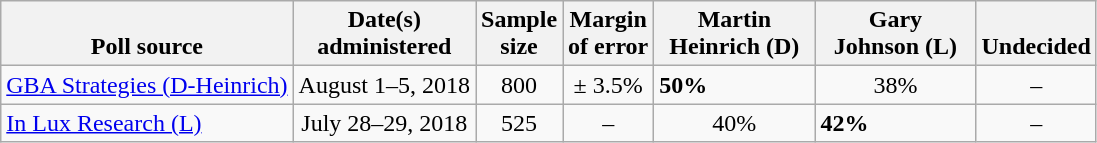<table class="wikitable">
<tr valign=bottom>
<th>Poll source</th>
<th>Date(s)<br>administered</th>
<th>Sample<br>size</th>
<th>Margin<br>of error</th>
<th style="width:100px;">Martin<br>Heinrich (D)</th>
<th style="width:100px;">Gary<br>Johnson (L)</th>
<th>Undecided</th>
</tr>
<tr>
<td><a href='#'>GBA Strategies (D-Heinrich)</a></td>
<td align=center>August 1–5, 2018</td>
<td align=center>800</td>
<td align=center>± 3.5%</td>
<td><strong>50%</strong></td>
<td align=center>38%</td>
<td align=center>–</td>
</tr>
<tr>
<td><a href='#'>In Lux Research (L)</a></td>
<td align=center>July 28–29, 2018</td>
<td align=center>525</td>
<td align=center>–</td>
<td align=center>40%</td>
<td><strong>42%</strong></td>
<td align=center>–</td>
</tr>
</table>
